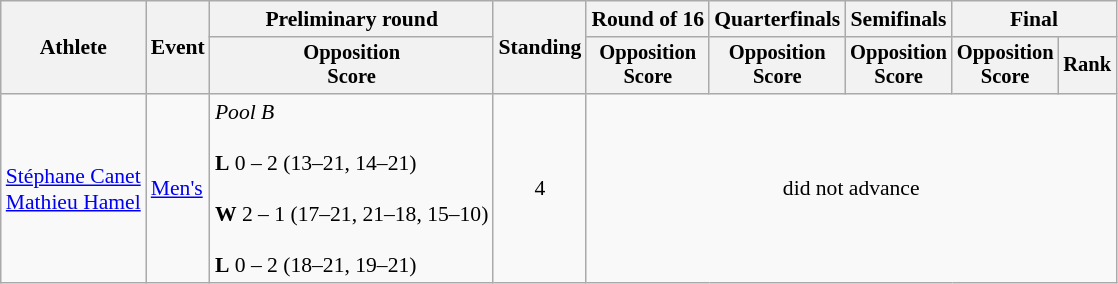<table class=wikitable style="font-size:90%">
<tr>
<th rowspan="2">Athlete</th>
<th rowspan="2">Event</th>
<th>Preliminary round</th>
<th rowspan="2">Standing</th>
<th>Round of 16</th>
<th>Quarterfinals</th>
<th>Semifinals</th>
<th colspan=2>Final</th>
</tr>
<tr style="font-size:95%">
<th>Opposition<br>Score</th>
<th>Opposition<br>Score</th>
<th>Opposition<br>Score</th>
<th>Opposition<br>Score</th>
<th>Opposition<br>Score</th>
<th>Rank</th>
</tr>
<tr align=center>
<td align=left><a href='#'>Stéphane Canet</a><br><a href='#'>Mathieu Hamel</a></td>
<td align=left><a href='#'>Men's</a></td>
<td align=left><em>Pool B</em><br><br><strong>L</strong> 0 – 2 (13–21, 14–21)<br><br><strong>W</strong> 2 – 1 (17–21, 21–18, 15–10)<br><br><strong>L</strong> 0 – 2 (18–21, 19–21)</td>
<td>4</td>
<td colspan=5>did not advance</td>
</tr>
</table>
